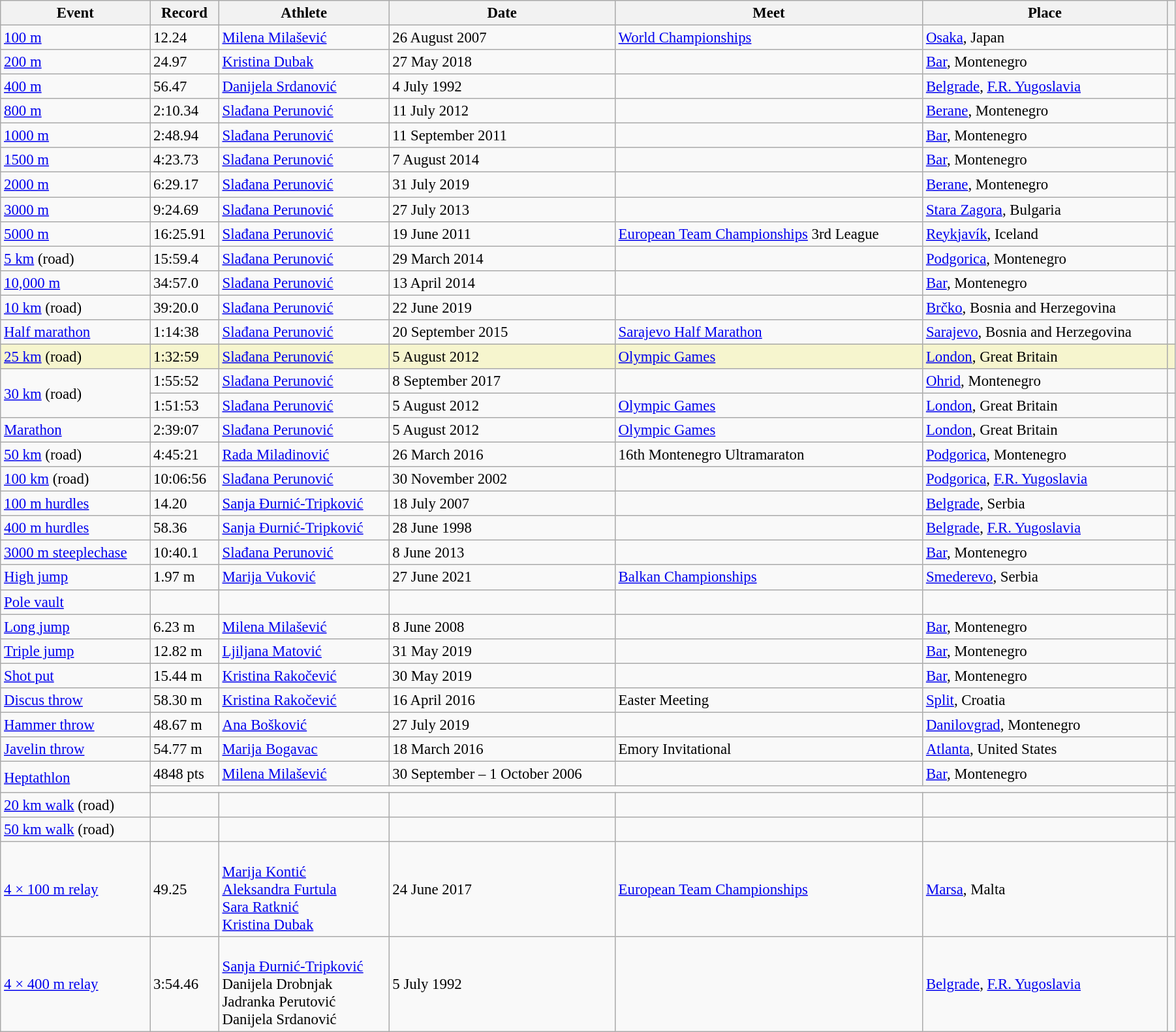<table class="wikitable" style="font-size:95%; width: 95%;">
<tr>
<th>Event</th>
<th>Record</th>
<th>Athlete</th>
<th>Date</th>
<th>Meet</th>
<th>Place</th>
<th></th>
</tr>
<tr>
<td><a href='#'>100 m</a></td>
<td>12.24 </td>
<td><a href='#'>Milena Milašević</a></td>
<td>26 August 2007</td>
<td><a href='#'>World Championships</a></td>
<td><a href='#'>Osaka</a>, Japan</td>
<td></td>
</tr>
<tr>
<td><a href='#'>200 m</a></td>
<td>24.97 </td>
<td><a href='#'>Kristina Dubak</a></td>
<td>27 May 2018</td>
<td></td>
<td><a href='#'>Bar</a>, Montenegro</td>
<td></td>
</tr>
<tr>
<td><a href='#'>400 m</a></td>
<td>56.47</td>
<td><a href='#'>Danijela Srdanović</a></td>
<td>4 July 1992</td>
<td></td>
<td><a href='#'>Belgrade</a>, <a href='#'>F.R. Yugoslavia</a></td>
<td></td>
</tr>
<tr>
<td><a href='#'>800 m</a></td>
<td>2:10.34</td>
<td><a href='#'>Slađana Perunović</a></td>
<td>11 July 2012</td>
<td></td>
<td><a href='#'>Berane</a>, Montenegro</td>
<td></td>
</tr>
<tr>
<td><a href='#'>1000 m</a></td>
<td>2:48.94</td>
<td><a href='#'>Slađana Perunović</a></td>
<td>11 September 2011</td>
<td></td>
<td><a href='#'>Bar</a>, Montenegro</td>
<td></td>
</tr>
<tr>
<td><a href='#'>1500 m</a></td>
<td>4:23.73</td>
<td><a href='#'>Slađana Perunović</a></td>
<td>7 August 2014</td>
<td></td>
<td><a href='#'>Bar</a>, Montenegro</td>
<td></td>
</tr>
<tr>
<td><a href='#'>2000 m</a></td>
<td>6:29.17</td>
<td><a href='#'>Slađana Perunović</a></td>
<td>31 July 2019</td>
<td></td>
<td><a href='#'>Berane</a>, Montenegro</td>
<td></td>
</tr>
<tr>
<td><a href='#'>3000 m</a></td>
<td>9:24.69</td>
<td><a href='#'>Slađana Perunović</a></td>
<td>27 July 2013</td>
<td></td>
<td><a href='#'>Stara Zagora</a>, Bulgaria</td>
<td></td>
</tr>
<tr>
<td><a href='#'>5000 m</a></td>
<td>16:25.91</td>
<td><a href='#'>Slađana Perunović</a></td>
<td>19 June 2011</td>
<td><a href='#'>European Team Championships</a> 3rd League</td>
<td><a href='#'>Reykjavík</a>, Iceland</td>
<td></td>
</tr>
<tr>
<td><a href='#'>5 km</a> (road)</td>
<td>15:59.4 </td>
<td><a href='#'>Slađana Perunović</a></td>
<td>29 March 2014</td>
<td></td>
<td><a href='#'>Podgorica</a>, Montenegro</td>
<td></td>
</tr>
<tr>
<td><a href='#'>10,000 m</a></td>
<td>34:57.0 </td>
<td><a href='#'>Slađana Perunović</a></td>
<td>13 April 2014</td>
<td></td>
<td><a href='#'>Bar</a>, Montenegro</td>
<td></td>
</tr>
<tr>
<td><a href='#'>10 km</a> (road)</td>
<td>39:20.0</td>
<td><a href='#'>Slađana Perunović</a></td>
<td>22 June 2019</td>
<td></td>
<td><a href='#'>Brčko</a>, Bosnia and Herzegovina</td>
<td></td>
</tr>
<tr>
<td><a href='#'>Half marathon</a></td>
<td>1:14:38</td>
<td><a href='#'>Slađana Perunović</a></td>
<td>20 September 2015</td>
<td><a href='#'>Sarajevo Half Marathon</a></td>
<td><a href='#'>Sarajevo</a>, Bosnia and Herzegovina</td>
<td></td>
</tr>
<tr style="background:#f6F5CE;">
<td><a href='#'>25 km</a> (road)</td>
<td>1:32:59</td>
<td><a href='#'>Slađana Perunović</a></td>
<td>5 August 2012</td>
<td><a href='#'>Olympic Games</a></td>
<td><a href='#'>London</a>, Great Britain</td>
<td></td>
</tr>
<tr>
<td rowspan=2><a href='#'>30 km</a> (road)</td>
<td>1:55:52</td>
<td><a href='#'>Slađana Perunović</a></td>
<td>8 September 2017</td>
<td></td>
<td><a href='#'>Ohrid</a>, Montenegro</td>
<td></td>
</tr>
<tr>
<td>1:51:53 </td>
<td><a href='#'>Slađana Perunović</a></td>
<td>5 August 2012</td>
<td><a href='#'>Olympic Games</a></td>
<td><a href='#'>London</a>, Great Britain</td>
<td></td>
</tr>
<tr>
<td><a href='#'>Marathon</a></td>
<td>2:39:07</td>
<td><a href='#'>Slađana Perunović</a></td>
<td>5 August 2012</td>
<td><a href='#'>Olympic Games</a></td>
<td><a href='#'>London</a>, Great Britain</td>
<td></td>
</tr>
<tr>
<td><a href='#'>50 km</a> (road)</td>
<td>4:45:21</td>
<td><a href='#'>Rada Miladinović</a></td>
<td>26 March 2016</td>
<td>16th Montenegro Ultramaraton</td>
<td><a href='#'>Podgorica</a>, Montenegro</td>
<td></td>
</tr>
<tr>
<td><a href='#'>100 km</a> (road)</td>
<td>10:06:56</td>
<td><a href='#'>Slađana Perunović</a></td>
<td>30 November 2002</td>
<td></td>
<td><a href='#'>Podgorica</a>, <a href='#'>F.R. Yugoslavia</a></td>
<td></td>
</tr>
<tr>
<td><a href='#'>100 m hurdles</a></td>
<td>14.20</td>
<td><a href='#'>Sanja Đurnić-Tripković</a></td>
<td>18 July 2007</td>
<td></td>
<td><a href='#'>Belgrade</a>, Serbia</td>
<td></td>
</tr>
<tr>
<td><a href='#'>400 m hurdles</a></td>
<td>58.36</td>
<td><a href='#'>Sanja Đurnić-Tripković</a></td>
<td>28 June 1998</td>
<td></td>
<td><a href='#'>Belgrade</a>, <a href='#'>F.R. Yugoslavia</a></td>
<td></td>
</tr>
<tr>
<td><a href='#'>3000 m steeplechase</a></td>
<td>10:40.1 </td>
<td><a href='#'>Slađana Perunović</a></td>
<td>8 June 2013</td>
<td></td>
<td><a href='#'>Bar</a>, Montenegro</td>
<td></td>
</tr>
<tr>
<td><a href='#'>High jump</a></td>
<td>1.97 m</td>
<td><a href='#'>Marija Vuković</a></td>
<td>27 June 2021</td>
<td><a href='#'>Balkan Championships</a></td>
<td><a href='#'>Smederevo</a>, Serbia</td>
<td></td>
</tr>
<tr>
<td><a href='#'>Pole vault</a></td>
<td></td>
<td></td>
<td></td>
<td></td>
<td></td>
<td></td>
</tr>
<tr>
<td><a href='#'>Long jump</a></td>
<td>6.23 m </td>
<td><a href='#'>Milena Milašević</a></td>
<td>8 June 2008</td>
<td></td>
<td><a href='#'>Bar</a>, Montenegro</td>
<td></td>
</tr>
<tr>
<td><a href='#'>Triple jump</a></td>
<td>12.82 m </td>
<td><a href='#'>Ljiljana Matović</a></td>
<td>31 May 2019</td>
<td></td>
<td><a href='#'>Bar</a>, Montenegro</td>
<td></td>
</tr>
<tr>
<td><a href='#'>Shot put</a></td>
<td>15.44 m</td>
<td><a href='#'>Kristina Rakočević</a></td>
<td>30 May 2019</td>
<td></td>
<td><a href='#'>Bar</a>, Montenegro</td>
<td></td>
</tr>
<tr>
<td><a href='#'>Discus throw</a></td>
<td>58.30 m</td>
<td><a href='#'>Kristina Rakočević</a></td>
<td>16 April 2016</td>
<td>Easter Meeting</td>
<td><a href='#'>Split</a>, Croatia</td>
<td></td>
</tr>
<tr>
<td><a href='#'>Hammer throw</a></td>
<td>48.67 m</td>
<td><a href='#'>Ana Bošković</a></td>
<td>27 July 2019</td>
<td></td>
<td><a href='#'>Danilovgrad</a>, Montenegro</td>
<td></td>
</tr>
<tr>
<td><a href='#'>Javelin throw</a></td>
<td>54.77 m</td>
<td><a href='#'>Marija Bogavac</a></td>
<td>18 March 2016</td>
<td>Emory Invitational</td>
<td><a href='#'>Atlanta</a>, United States</td>
<td></td>
</tr>
<tr>
<td rowspan=2><a href='#'>Heptathlon</a></td>
<td>4848 pts </td>
<td><a href='#'>Milena Milašević</a></td>
<td>30 September – 1 October 2006</td>
<td></td>
<td><a href='#'>Bar</a>, Montenegro</td>
<td></td>
</tr>
<tr>
<td colspan=5></td>
<td></td>
</tr>
<tr>
<td><a href='#'>20 km walk</a> (road)</td>
<td></td>
<td></td>
<td></td>
<td></td>
<td></td>
<td></td>
</tr>
<tr>
<td><a href='#'>50 km walk</a> (road)</td>
<td></td>
<td></td>
<td></td>
<td></td>
<td></td>
<td></td>
</tr>
<tr>
<td><a href='#'>4 × 100 m relay</a></td>
<td>49.25</td>
<td><br><a href='#'>Marija Kontić</a><br><a href='#'>Aleksandra Furtula</a><br><a href='#'>Sara Ratknić</a><br><a href='#'>Kristina Dubak</a></td>
<td>24 June 2017</td>
<td><a href='#'>European Team Championships</a></td>
<td><a href='#'>Marsa</a>, Malta</td>
<td></td>
</tr>
<tr>
<td><a href='#'>4 × 400 m relay</a></td>
<td>3:54.46</td>
<td><br><a href='#'>Sanja Đurnić-Tripković</a><br>Danijela Drobnjak<br>Jadranka Perutović<br>Danijela Srdanović</td>
<td>5 July 1992</td>
<td></td>
<td><a href='#'>Belgrade</a>, <a href='#'>F.R. Yugoslavia</a></td>
<td></td>
</tr>
</table>
